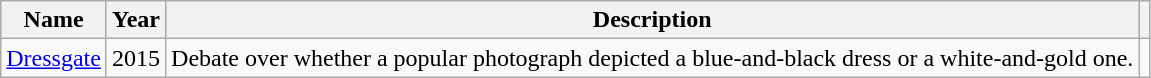<table class="wikitable sortable">
<tr>
<th>Name</th>
<th>Year</th>
<th>Description</th>
<th></th>
</tr>
<tr>
<td><a href='#'>Dressgate</a></td>
<td>2015</td>
<td>Debate over whether a popular photograph depicted a blue-and-black dress or a white-and-gold one.</td>
<td></td>
</tr>
</table>
